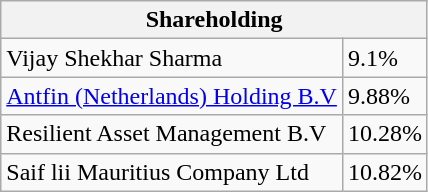<table class="wikitable">
<tr>
<th colspan="2">Shareholding</th>
</tr>
<tr>
<td>Vijay Shekhar Sharma</td>
<td>9.1%</td>
</tr>
<tr>
<td><a href='#'>Antfin (Netherlands) Holding B.V</a></td>
<td>9.88%</td>
</tr>
<tr>
<td>Resilient Asset Management B.V</td>
<td>10.28%</td>
</tr>
<tr>
<td>Saif lii Mauritius Company Ltd</td>
<td>10.82%</td>
</tr>
</table>
